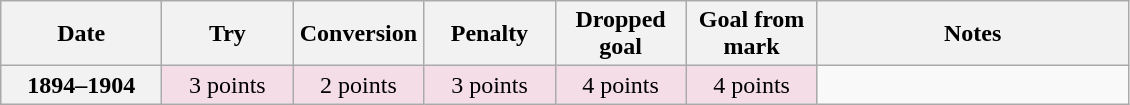<table class="wikitable">
<tr>
<th scope="col" width="100px">Date</th>
<th scope="col" width="80px">Try</th>
<th scope="col" width="80px">Conversion</th>
<th scope="col" width="80px">Penalty</th>
<th scope="col" width="80px">Dropped goal</th>
<th scope="col" width="80px">Goal from mark</th>
<th scope="col" width="200px">Notes<br></th>
</tr>
<tr style="text-align:center;background:#F4DDE7;">
<th>1894–1904</th>
<td>3 points</td>
<td>2 points</td>
<td>3 points</td>
<td>4 points</td>
<td>4 points<br></td>
</tr>
</table>
